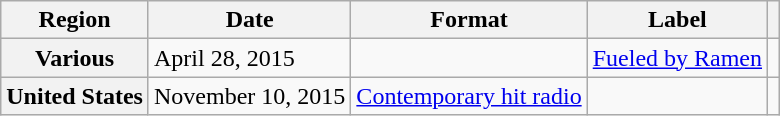<table class="wikitable plainrowheaders">
<tr>
<th scope="col">Region</th>
<th scope="col">Date</th>
<th scope="col">Format</th>
<th scope="col">Label</th>
<th scope="col"></th>
</tr>
<tr>
<th scope="row">Various</th>
<td>April 28, 2015</td>
<td></td>
<td><a href='#'>Fueled by Ramen</a></td>
<td></td>
</tr>
<tr>
<th scope="row">United States</th>
<td>November 10, 2015</td>
<td><a href='#'>Contemporary hit radio</a></td>
<td></td>
<td></td>
</tr>
</table>
